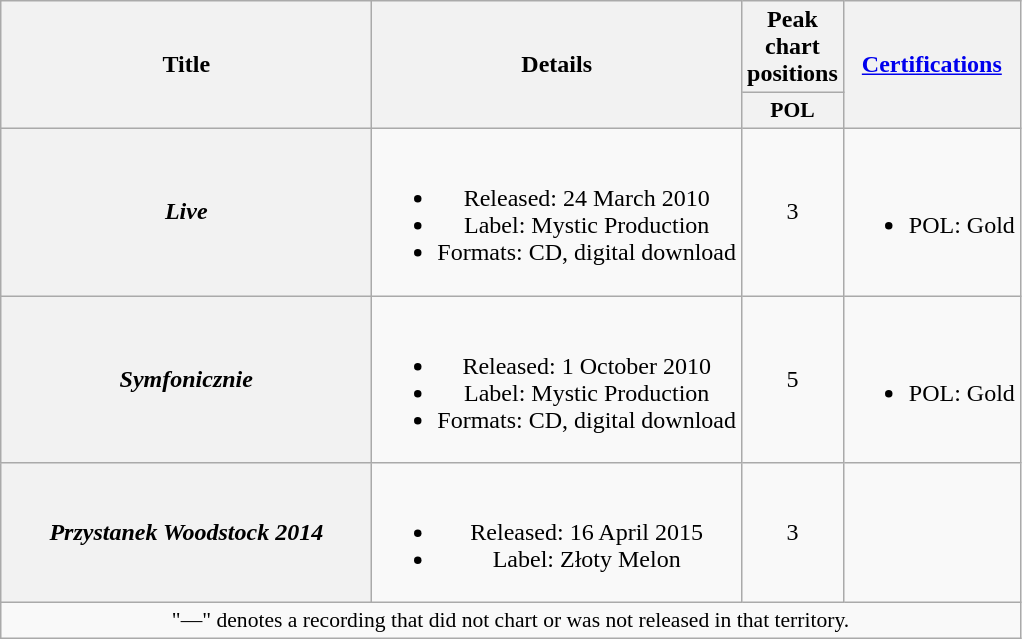<table class="wikitable plainrowheaders" style="text-align:center;">
<tr>
<th scope="col" rowspan="2" style="width:15em;">Title</th>
<th scope="col" rowspan="2">Details</th>
<th scope="col" colspan="1">Peak chart positions</th>
<th scope="col" rowspan="2"><a href='#'>Certifications</a></th>
</tr>
<tr>
<th scope="col" style="width:2.5em;font-size:90%;">POL<br></th>
</tr>
<tr>
<th scope="row"><em>Live</em></th>
<td><br><ul><li>Released: 24 March 2010</li><li>Label: Mystic Production</li><li>Formats: CD, digital download</li></ul></td>
<td>3</td>
<td><br><ul><li>POL: Gold</li></ul></td>
</tr>
<tr>
<th scope="row"><em>Symfonicznie</em></th>
<td><br><ul><li>Released: 1 October 2010</li><li>Label: Mystic Production</li><li>Formats: CD, digital download</li></ul></td>
<td>5</td>
<td><br><ul><li>POL: Gold</li></ul></td>
</tr>
<tr>
<th scope="row"><em>Przystanek Woodstock 2014</em></th>
<td><br><ul><li>Released: 16 April 2015</li><li>Label: Złoty Melon</li></ul></td>
<td>3</td>
<td></td>
</tr>
<tr>
<td colspan="20" style="font-size:90%">"—" denotes a recording that did not chart or was not released in that territory.</td>
</tr>
</table>
